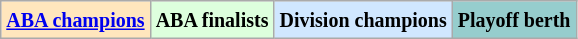<table class="wikitable">
<tr>
<td align="center" style="background:#FFE6BD;"><small><strong><a href='#'>ABA champions</a></strong> </small></td>
<td align="center" bgcolor="#DDFFDD"><small><strong>ABA finalists</strong></small></td>
<td align="center" bgcolor="#D0E7FF"><small><strong>Division champions</strong></small></td>
<td align="center" bgcolor="#96CDCD"><small><strong>Playoff berth</strong></small></td>
</tr>
</table>
